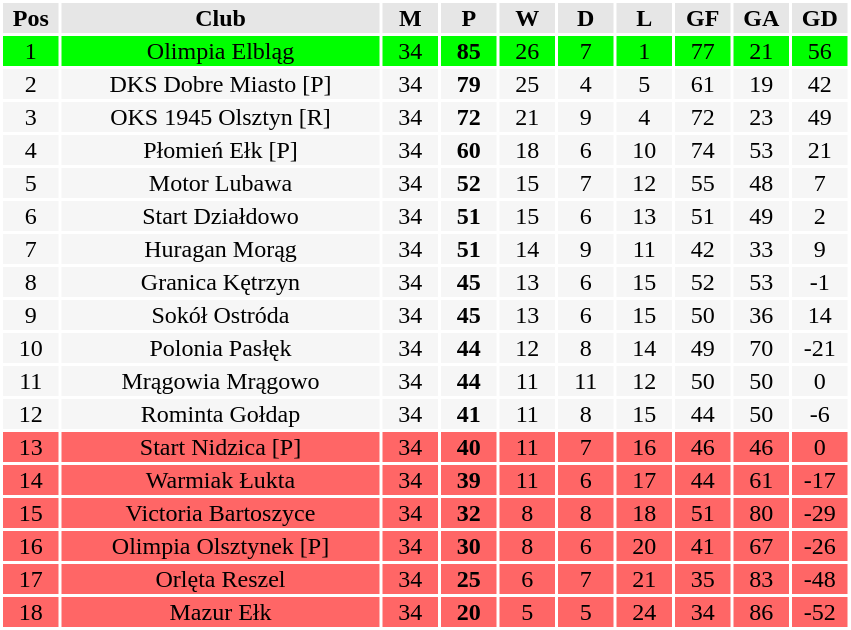<table class="toccolours" style="margin: 0;background:#ffffff;">
<tr bgcolor=#e6e6e6>
<th width=35px>Pos</th>
<th width=210px>Club</th>
<th width=35px>M</th>
<th width=35px>P</th>
<th width=35px>W</th>
<th width=35px>D</th>
<th width=35px>L</th>
<th width=35px>GF</th>
<th width=35px>GA</th>
<th width=35px>GD</th>
</tr>
<tr align=center bgcolor=#00FF00>
<td>1</td>
<td>Olimpia Elbląg</td>
<td>34</td>
<td><strong>85</strong></td>
<td>26</td>
<td>7</td>
<td>1</td>
<td>77</td>
<td>21</td>
<td>56</td>
</tr>
<tr align=center bgcolor=#f6f6f6>
<td>2</td>
<td>DKS Dobre Miasto [P]</td>
<td>34</td>
<td><strong>79</strong></td>
<td>25</td>
<td>4</td>
<td>5</td>
<td>61</td>
<td>19</td>
<td>42</td>
</tr>
<tr align=center bgcolor=#f6f6f6>
<td>3</td>
<td>OKS 1945 Olsztyn [R]</td>
<td>34</td>
<td><strong>72</strong></td>
<td>21</td>
<td>9</td>
<td>4</td>
<td>72</td>
<td>23</td>
<td>49</td>
</tr>
<tr align=center bgcolor=#f6f6f6>
<td>4</td>
<td>Płomień Ełk [P]</td>
<td>34</td>
<td><strong>60</strong></td>
<td>18</td>
<td>6</td>
<td>10</td>
<td>74</td>
<td>53</td>
<td>21</td>
</tr>
<tr align=center bgcolor=#f6f6f6>
<td>5</td>
<td>Motor Lubawa</td>
<td>34</td>
<td><strong>52</strong></td>
<td>15</td>
<td>7</td>
<td>12</td>
<td>55</td>
<td>48</td>
<td>7</td>
</tr>
<tr align=center bgcolor=#f6f6f6>
<td>6</td>
<td>Start Działdowo</td>
<td>34</td>
<td><strong>51</strong></td>
<td>15</td>
<td>6</td>
<td>13</td>
<td>51</td>
<td>49</td>
<td>2</td>
</tr>
<tr align=center bgcolor=#f6f6f6>
<td>7</td>
<td>Huragan Morąg</td>
<td>34</td>
<td><strong>51</strong></td>
<td>14</td>
<td>9</td>
<td>11</td>
<td>42</td>
<td>33</td>
<td>9</td>
</tr>
<tr align=center bgcolor=#f6f6f6>
<td>8</td>
<td>Granica Kętrzyn</td>
<td>34</td>
<td><strong>45</strong></td>
<td>13</td>
<td>6</td>
<td>15</td>
<td>52</td>
<td>53</td>
<td>-1</td>
</tr>
<tr align=center bgcolor=#f6f6f6>
<td>9</td>
<td>Sokół Ostróda</td>
<td>34</td>
<td><strong>45</strong></td>
<td>13</td>
<td>6</td>
<td>15</td>
<td>50</td>
<td>36</td>
<td>14</td>
</tr>
<tr align=center bgcolor=#f6f6f6>
<td>10</td>
<td>Polonia Pasłęk</td>
<td>34</td>
<td><strong>44</strong></td>
<td>12</td>
<td>8</td>
<td>14</td>
<td>49</td>
<td>70</td>
<td>-21</td>
</tr>
<tr align=center bgcolor=#f6f6f6>
<td>11</td>
<td>Mrągowia Mrągowo</td>
<td>34</td>
<td><strong>44</strong></td>
<td>11</td>
<td>11</td>
<td>12</td>
<td>50</td>
<td>50</td>
<td>0</td>
</tr>
<tr align=center bgcolor=#f6f6f6>
<td>12</td>
<td>Rominta Gołdap</td>
<td>34</td>
<td><strong>41</strong></td>
<td>11</td>
<td>8</td>
<td>15</td>
<td>44</td>
<td>50</td>
<td>-6</td>
</tr>
<tr align=center bgcolor=#ff6666>
<td>13</td>
<td>Start Nidzica [P]</td>
<td>34</td>
<td><strong>40</strong></td>
<td>11</td>
<td>7</td>
<td>16</td>
<td>46</td>
<td>46</td>
<td>0</td>
</tr>
<tr align=center bgcolor=#ff6666>
<td>14</td>
<td>Warmiak Łukta</td>
<td>34</td>
<td><strong>39</strong></td>
<td>11</td>
<td>6</td>
<td>17</td>
<td>44</td>
<td>61</td>
<td>-17</td>
</tr>
<tr align=center bgcolor=#ff6666>
<td>15</td>
<td>Victoria Bartoszyce</td>
<td>34</td>
<td><strong>32</strong></td>
<td>8</td>
<td>8</td>
<td>18</td>
<td>51</td>
<td>80</td>
<td>-29</td>
</tr>
<tr align=center bgcolor=#ff6666>
<td>16</td>
<td>Olimpia Olsztynek [P]</td>
<td>34</td>
<td><strong>30</strong></td>
<td>8</td>
<td>6</td>
<td>20</td>
<td>41</td>
<td>67</td>
<td>-26</td>
</tr>
<tr align=center bgcolor=#ff6666>
<td>17</td>
<td>Orlęta Reszel</td>
<td>34</td>
<td><strong>25</strong></td>
<td>6</td>
<td>7</td>
<td>21</td>
<td>35</td>
<td>83</td>
<td>-48</td>
</tr>
<tr align=center bgcolor=#ff6666>
<td>18</td>
<td>Mazur Ełk</td>
<td>34</td>
<td><strong>20</strong></td>
<td>5</td>
<td>5</td>
<td>24</td>
<td>34</td>
<td>86</td>
<td>-52</td>
</tr>
</table>
